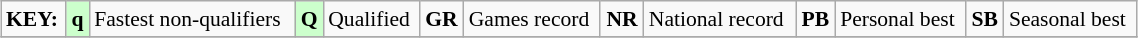<table class="wikitable" style="margin:0.5em auto; font-size:90%;position:relative;" width=60%>
<tr>
<td><strong>KEY:</strong></td>
<td bgcolor=ccffcc align=center><strong>q</strong></td>
<td>Fastest non-qualifiers</td>
<td bgcolor=ccffcc align=center><strong>Q</strong></td>
<td>Qualified</td>
<td align=center><strong>GR</strong></td>
<td>Games record</td>
<td align=center><strong>NR</strong></td>
<td>National record</td>
<td align=center><strong>PB</strong></td>
<td>Personal best</td>
<td align=center><strong>SB</strong></td>
<td>Seasonal best</td>
</tr>
<tr>
</tr>
</table>
